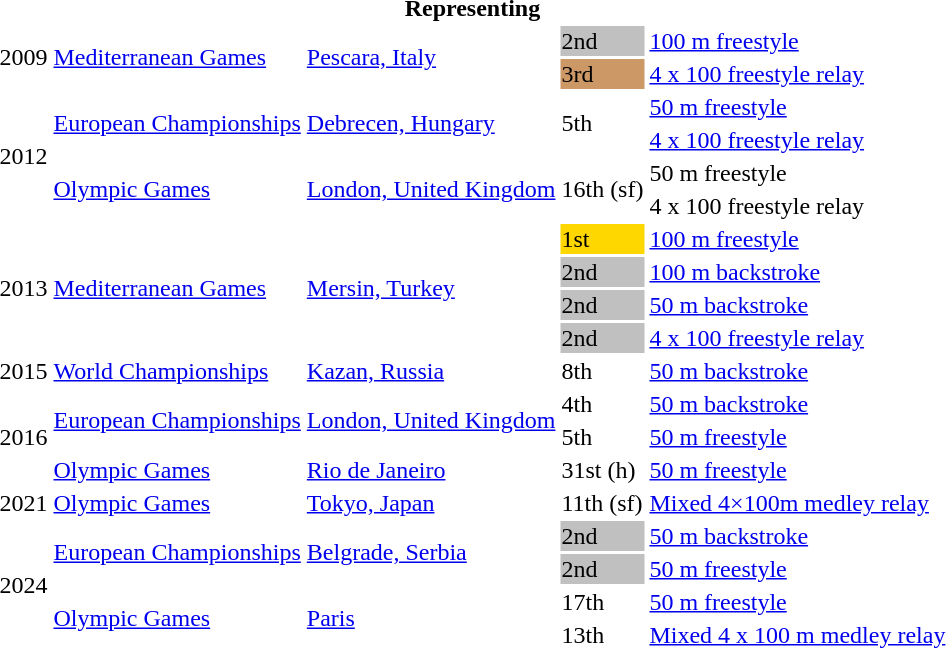<table>
<tr>
<th colspan="6">Representing </th>
</tr>
<tr>
<td rowspan=2>2009</td>
<td rowspan=2><a href='#'>Mediterranean Games</a></td>
<td rowspan=2><a href='#'>Pescara, Italy</a></td>
<td bgcolor="silver">2nd</td>
<td><a href='#'>100 m freestyle</a></td>
</tr>
<tr>
<td bgcolor="cc9966">3rd</td>
<td><a href='#'>4 x 100 freestyle relay</a></td>
</tr>
<tr>
<td rowspan=4>2012</td>
<td rowspan=2><a href='#'>European Championships</a></td>
<td rowspan=2><a href='#'>Debrecen, Hungary</a></td>
<td rowspan=2>5th</td>
<td><a href='#'>50 m freestyle</a></td>
</tr>
<tr>
<td><a href='#'>4 x 100 freestyle relay</a></td>
</tr>
<tr>
<td rowspan=2><a href='#'>Olympic Games</a></td>
<td rowspan=2><a href='#'>London, United Kingdom</a></td>
<td rowspan=2>16th (sf)</td>
<td>50 m freestyle</td>
</tr>
<tr>
<td>4 x 100 freestyle relay</td>
</tr>
<tr>
<td rowspan=4>2013</td>
<td rowspan=4><a href='#'>Mediterranean Games</a></td>
<td rowspan=4><a href='#'>Mersin, Turkey</a></td>
<td bgcolor="gold">1st</td>
<td><a href='#'>100 m freestyle</a></td>
</tr>
<tr>
<td bgcolor="silver">2nd</td>
<td><a href='#'>100 m backstroke</a></td>
</tr>
<tr>
<td bgcolor="silver">2nd</td>
<td><a href='#'>50 m backstroke</a></td>
</tr>
<tr>
<td bgcolor="silver">2nd</td>
<td><a href='#'>4 x 100 freestyle relay</a></td>
</tr>
<tr>
<td>2015</td>
<td><a href='#'>World Championships</a></td>
<td><a href='#'>Kazan, Russia</a></td>
<td>8th</td>
<td><a href='#'>50 m backstroke</a></td>
</tr>
<tr>
<td rowspan=3>2016</td>
<td rowspan=2><a href='#'>European Championships</a></td>
<td rowspan=2><a href='#'>London, United Kingdom</a></td>
<td>4th</td>
<td><a href='#'>50 m backstroke</a></td>
</tr>
<tr>
<td>5th</td>
<td><a href='#'>50 m freestyle</a></td>
</tr>
<tr>
<td><a href='#'>Olympic Games</a></td>
<td><a href='#'>Rio de Janeiro</a></td>
<td>31st (h)</td>
<td><a href='#'>50 m freestyle</a></td>
</tr>
<tr>
<td>2021</td>
<td><a href='#'>Olympic Games</a></td>
<td><a href='#'>Tokyo, Japan</a></td>
<td>11th (sf)</td>
<td><a href='#'>Mixed 4×100m medley relay</a></td>
</tr>
<tr>
<td rowspan=4>2024</td>
<td rowspan=2><a href='#'>European Championships</a></td>
<td rowspan=2><a href='#'>Belgrade, Serbia</a></td>
<td bgcolor="silver">2nd</td>
<td><a href='#'>50 m backstroke</a></td>
</tr>
<tr>
<td bgcolor="silver">2nd</td>
<td><a href='#'>50 m freestyle</a></td>
</tr>
<tr>
<td rowspan=2><a href='#'>Olympic Games</a></td>
<td rowspan=2><a href='#'>Paris</a></td>
<td>17th</td>
<td><a href='#'>50 m freestyle</a></td>
</tr>
<tr>
<td>13th</td>
<td><a href='#'>Mixed 4 x 100 m medley relay</a></td>
</tr>
<tr>
</tr>
</table>
